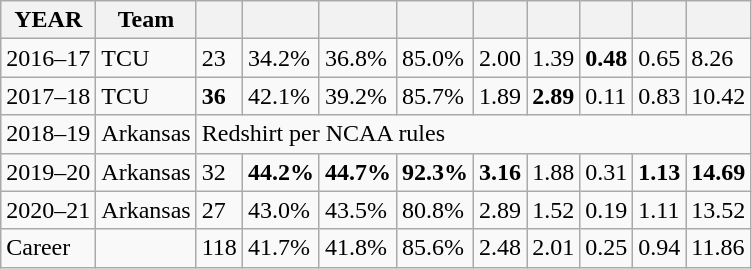<table class="wikitable">
<tr>
<th>YEAR</th>
<th>Team</th>
<th scope="col"></th>
<th scope="col"></th>
<th scope="col"></th>
<th scope="col"></th>
<th scope="col"></th>
<th scope="col"></th>
<th scope="col"></th>
<th scope="col"></th>
<th scope="col"></th>
</tr>
<tr>
<td>2016–17</td>
<td>TCU</td>
<td>23</td>
<td>34.2%</td>
<td>36.8%</td>
<td>85.0%</td>
<td>2.00</td>
<td>1.39</td>
<td><strong>0.48</strong></td>
<td>0.65</td>
<td>8.26</td>
</tr>
<tr>
<td>2017–18</td>
<td>TCU</td>
<td><strong>36</strong></td>
<td>42.1%</td>
<td>39.2%</td>
<td>85.7%</td>
<td>1.89</td>
<td><strong>2.89</strong></td>
<td>0.11</td>
<td>0.83</td>
<td>10.42</td>
</tr>
<tr>
<td>2018–19</td>
<td>Arkansas</td>
<td colspan="9">Redshirt per NCAA rules</td>
</tr>
<tr>
<td>2019–20</td>
<td>Arkansas</td>
<td>32</td>
<td><strong>44.2%</strong></td>
<td><strong>44.7%</strong></td>
<td><strong>92.3%</strong></td>
<td><strong>3.16</strong></td>
<td>1.88</td>
<td>0.31</td>
<td><strong>1.13</strong></td>
<td><strong>14.69</strong></td>
</tr>
<tr>
<td>2020–21</td>
<td>Arkansas</td>
<td>27</td>
<td>43.0%</td>
<td>43.5%</td>
<td>80.8%</td>
<td>2.89</td>
<td>1.52</td>
<td>0.19</td>
<td>1.11</td>
<td>13.52</td>
</tr>
<tr>
<td>Career</td>
<td></td>
<td>118</td>
<td>41.7%</td>
<td>41.8%</td>
<td>85.6%</td>
<td>2.48</td>
<td>2.01</td>
<td>0.25</td>
<td>0.94</td>
<td>11.86</td>
</tr>
</table>
